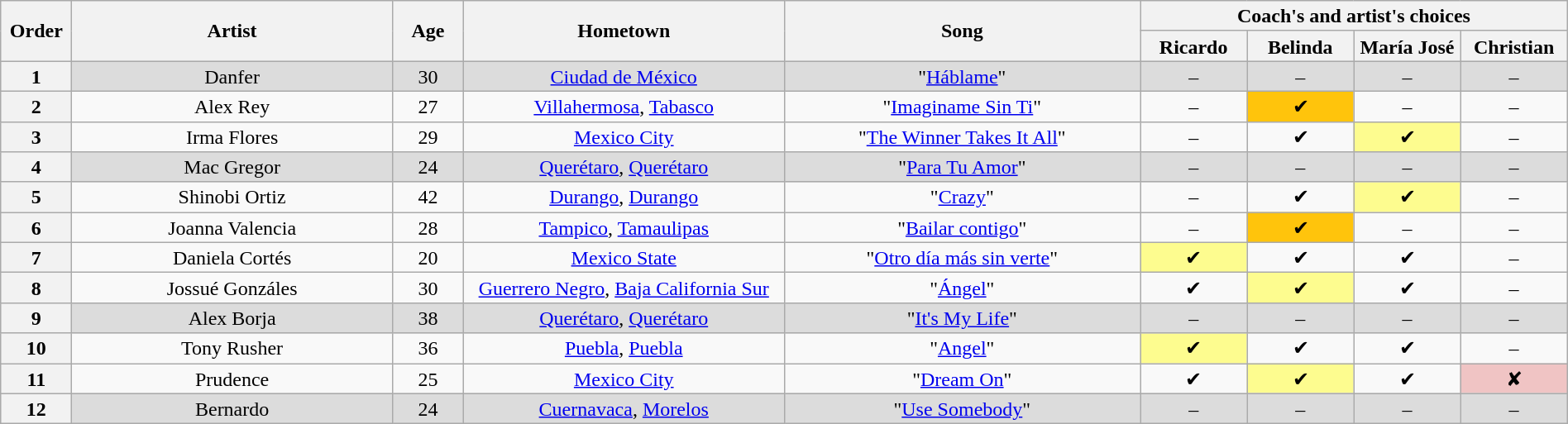<table class="wikitable" style="text-align:center; line-height:17px; width:100%">
<tr>
<th scope="col" rowspan="2" style="width:04%">Order</th>
<th scope="col" rowspan="2" style="width:18%">Artist</th>
<th scope="col" rowspan="2" style="width:04%">Age</th>
<th scope="col" rowspan="2" style="width:18%">Hometown</th>
<th scope="col" rowspan="2" style="width:20%">Song</th>
<th scope="col" colspan="4" style="width:24%">Coach's and artist's choices</th>
</tr>
<tr>
<th style="width:06%">Ricardo</th>
<th style="width:06%">Belinda</th>
<th style="width:06%">María José</th>
<th style="width:06%">Christian</th>
</tr>
<tr style="background:#DCDCDC">
<th>1</th>
<td>Danfer</td>
<td>30</td>
<td><a href='#'>Ciudad de México</a></td>
<td>"<a href='#'>Háblame</a>"</td>
<td>–</td>
<td>–</td>
<td>–</td>
<td>–</td>
</tr>
<tr>
<th>2</th>
<td>Alex Rey</td>
<td>27</td>
<td><a href='#'>Villahermosa</a>, <a href='#'>Tabasco</a></td>
<td>"<a href='#'>Imaginame Sin Ti</a>"</td>
<td>–</td>
<td style="background:#ffc40c">✔</td>
<td>–</td>
<td>–</td>
</tr>
<tr>
<th>3</th>
<td>Irma Flores</td>
<td>29</td>
<td><a href='#'>Mexico City</a></td>
<td>"<a href='#'>The Winner Takes It All</a>"</td>
<td>–</td>
<td>✔</td>
<td style="background:#fdfc8f">✔</td>
<td>–</td>
</tr>
<tr style="background:#DCDCDC">
<th>4</th>
<td>Mac Gregor</td>
<td>24</td>
<td><a href='#'>Querétaro</a>, <a href='#'>Querétaro</a></td>
<td>"<a href='#'>Para Tu Amor</a>"</td>
<td>–</td>
<td>–</td>
<td>–</td>
<td>–</td>
</tr>
<tr>
<th>5</th>
<td>Shinobi Ortiz</td>
<td>42</td>
<td><a href='#'>Durango</a>, <a href='#'>Durango</a></td>
<td>"<a href='#'>Crazy</a>"</td>
<td>–</td>
<td>✔</td>
<td style="background:#fdfc8f">✔</td>
<td>–</td>
</tr>
<tr>
<th>6</th>
<td>Joanna Valencia</td>
<td>28</td>
<td><a href='#'>Tampico</a>, <a href='#'>Tamaulipas</a></td>
<td>"<a href='#'>Bailar contigo</a>"</td>
<td>–</td>
<td style="background:#ffc40c">✔</td>
<td>–</td>
<td>–</td>
</tr>
<tr>
<th>7</th>
<td>Daniela Cortés</td>
<td>20</td>
<td><a href='#'>Mexico State</a></td>
<td>"<a href='#'>Otro día más sin verte</a>"</td>
<td style="background:#fdfc8f">✔</td>
<td>✔</td>
<td>✔</td>
<td>–</td>
</tr>
<tr>
<th>8</th>
<td>Jossué Gonzáles</td>
<td>30</td>
<td><a href='#'>Guerrero Negro</a>, <a href='#'>Baja California Sur</a></td>
<td>"<a href='#'>Ángel</a>"</td>
<td>✔</td>
<td style="background:#fdfc8f">✔</td>
<td>✔</td>
<td>–</td>
</tr>
<tr style="background:#DCDCDC">
<th>9</th>
<td>Alex Borja</td>
<td>38</td>
<td><a href='#'>Querétaro</a>, <a href='#'>Querétaro</a></td>
<td>"<a href='#'>It's My Life</a>"</td>
<td>–</td>
<td>–</td>
<td>–</td>
<td>–</td>
</tr>
<tr>
<th>10</th>
<td>Tony Rusher</td>
<td>36</td>
<td><a href='#'>Puebla</a>, <a href='#'>Puebla</a></td>
<td>"<a href='#'>Angel</a>"</td>
<td style="background:#fdfc8f">✔</td>
<td>✔</td>
<td>✔</td>
<td>–</td>
</tr>
<tr>
<th>11</th>
<td>Prudence</td>
<td>25</td>
<td><a href='#'>Mexico City</a></td>
<td>"<a href='#'>Dream On</a>"</td>
<td>✔</td>
<td style="background:#fdfc8f">✔</td>
<td>✔</td>
<td style="background:#f0c4c4">✘</td>
</tr>
<tr style="background:#DCDCDC">
<th>12</th>
<td>Bernardo</td>
<td>24</td>
<td><a href='#'>Cuernavaca</a>, <a href='#'>Morelos</a></td>
<td>"<a href='#'>Use Somebody</a>"</td>
<td>–</td>
<td>–</td>
<td>–</td>
<td>–</td>
</tr>
</table>
